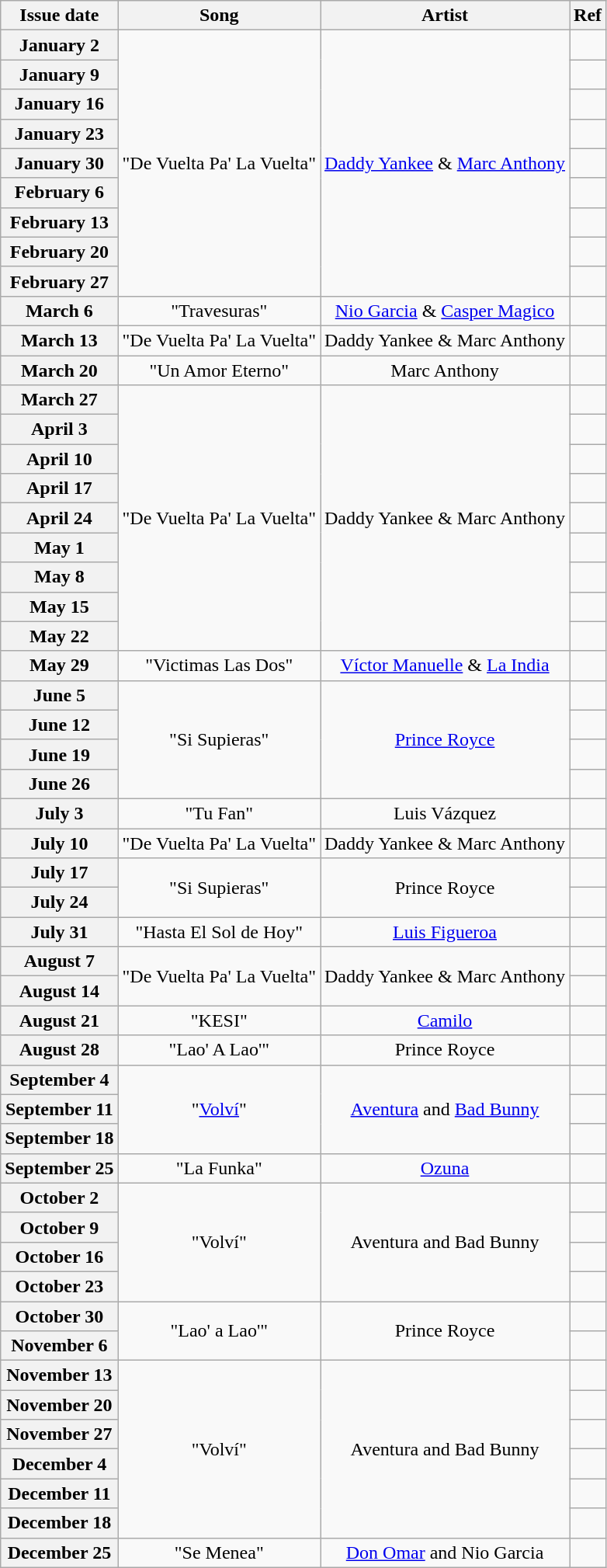<table class="wikitable plainrowheaders" style="text-align: center;">
<tr>
<th>Issue date</th>
<th>Song</th>
<th>Artist</th>
<th>Ref</th>
</tr>
<tr>
<th scope="row">January 2</th>
<td rowspan="9">"De Vuelta Pa' La Vuelta"</td>
<td rowspan="9"><a href='#'>Daddy Yankee</a> & <a href='#'>Marc Anthony</a></td>
<td></td>
</tr>
<tr>
<th scope="row">January 9</th>
<td></td>
</tr>
<tr>
<th scope="row">January 16</th>
<td></td>
</tr>
<tr>
<th scope="row">January 23</th>
<td></td>
</tr>
<tr>
<th scope="row">January 30</th>
<td></td>
</tr>
<tr>
<th scope="row">February 6</th>
<td></td>
</tr>
<tr>
<th scope="row">February 13</th>
<td></td>
</tr>
<tr>
<th scope="row">February 20</th>
<td></td>
</tr>
<tr>
<th scope="row">February 27</th>
<td></td>
</tr>
<tr>
<th scope="row">March 6</th>
<td>"Travesuras"</td>
<td><a href='#'>Nio Garcia</a> & <a href='#'>Casper Magico</a></td>
<td></td>
</tr>
<tr>
<th scope="row">March 13</th>
<td>"De Vuelta Pa' La Vuelta"</td>
<td>Daddy Yankee & Marc Anthony</td>
<td></td>
</tr>
<tr>
<th scope="row">March 20</th>
<td>"Un Amor Eterno"</td>
<td>Marc Anthony</td>
<td></td>
</tr>
<tr>
<th scope="row">March 27</th>
<td rowspan="9">"De Vuelta Pa' La Vuelta"</td>
<td rowspan="9">Daddy Yankee & Marc Anthony</td>
<td></td>
</tr>
<tr>
<th scope="row">April 3</th>
<td></td>
</tr>
<tr>
<th scope="row">April 10</th>
<td></td>
</tr>
<tr>
<th scope="row">April 17</th>
<td></td>
</tr>
<tr>
<th scope="row">April 24</th>
<td></td>
</tr>
<tr>
<th scope="row">May 1</th>
<td></td>
</tr>
<tr>
<th scope="row">May 8</th>
<td></td>
</tr>
<tr>
<th scope="row">May 15</th>
<td></td>
</tr>
<tr>
<th scope="row">May 22</th>
<td></td>
</tr>
<tr>
<th scope="row">May 29</th>
<td>"Victimas Las Dos"</td>
<td><a href='#'>Víctor Manuelle</a> & <a href='#'>La India</a></td>
<td></td>
</tr>
<tr>
<th scope="row">June 5</th>
<td rowspan=4>"Si Supieras"</td>
<td rowspan=4><a href='#'>Prince Royce</a></td>
<td></td>
</tr>
<tr>
<th scope="row">June 12</th>
<td></td>
</tr>
<tr>
<th scope="row">June 19</th>
<td></td>
</tr>
<tr>
<th scope="row">June 26</th>
<td></td>
</tr>
<tr>
<th scope="row">July 3</th>
<td>"Tu Fan"</td>
<td>Luis Vázquez</td>
<td></td>
</tr>
<tr>
<th scope="row">July 10</th>
<td>"De Vuelta Pa' La Vuelta"</td>
<td>Daddy Yankee & Marc Anthony</td>
<td></td>
</tr>
<tr>
<th scope="row">July 17</th>
<td rowspan=2>"Si Supieras"</td>
<td rowspan=2>Prince Royce</td>
<td></td>
</tr>
<tr>
<th scope="row">July 24</th>
<td></td>
</tr>
<tr>
<th scope="row">July 31</th>
<td>"Hasta El Sol de Hoy"</td>
<td><a href='#'>Luis Figueroa</a></td>
<td></td>
</tr>
<tr>
<th scope="row">August 7</th>
<td rowspan=2>"De Vuelta Pa' La Vuelta"</td>
<td rowspan=2>Daddy Yankee & Marc Anthony</td>
<td></td>
</tr>
<tr>
<th scope="row">August 14</th>
<td></td>
</tr>
<tr>
<th scope="row">August 21</th>
<td>"KESI"</td>
<td><a href='#'>Camilo</a></td>
<td></td>
</tr>
<tr>
<th scope="row">August 28</th>
<td>"Lao' A Lao'"</td>
<td>Prince Royce</td>
<td></td>
</tr>
<tr>
<th scope="row">September 4</th>
<td rowspan=3>"<a href='#'>Volví</a>"</td>
<td rowspan=3><a href='#'>Aventura</a> and <a href='#'>Bad Bunny</a></td>
<td></td>
</tr>
<tr>
<th scope="row">September 11</th>
<td></td>
</tr>
<tr>
<th scope="row">September 18</th>
<td></td>
</tr>
<tr>
<th scope="row">September 25</th>
<td>"La Funka"</td>
<td><a href='#'>Ozuna</a></td>
<td></td>
</tr>
<tr>
<th scope="row">October 2</th>
<td rowspan=4>"Volví"</td>
<td rowspan=4>Aventura and Bad Bunny</td>
<td></td>
</tr>
<tr>
<th scope="row">October 9</th>
<td></td>
</tr>
<tr>
<th scope="row">October 16</th>
<td></td>
</tr>
<tr>
<th scope="row">October 23</th>
<td></td>
</tr>
<tr>
<th scope="row">October 30</th>
<td rowspan=2>"Lao' a Lao'"</td>
<td rowspan=2>Prince Royce</td>
<td></td>
</tr>
<tr>
<th scope="row">November 6</th>
<td></td>
</tr>
<tr>
<th scope="row">November 13</th>
<td rowspan=6>"Volví"</td>
<td rowspan=6>Aventura and Bad Bunny</td>
<td></td>
</tr>
<tr>
<th scope="row">November 20</th>
<td></td>
</tr>
<tr>
<th scope="row">November 27</th>
<td></td>
</tr>
<tr>
<th scope="row">December 4</th>
<td></td>
</tr>
<tr>
<th scope="row">December 11</th>
<td></td>
</tr>
<tr>
<th scope="row">December 18</th>
<td></td>
</tr>
<tr>
<th scope="row">December 25</th>
<td>"Se Menea"</td>
<td><a href='#'>Don Omar</a> and Nio Garcia</td>
<td></td>
</tr>
</table>
